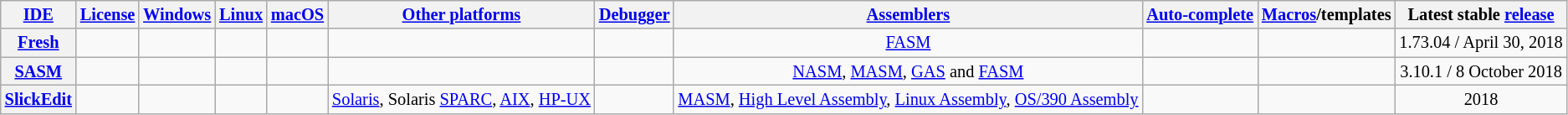<table class="wikitable sortable sort-under" style="font-size: 85%; text-align: center; width: auto;">
<tr>
<th><a href='#'>IDE</a></th>
<th><a href='#'>License</a></th>
<th><a href='#'>Windows</a></th>
<th><a href='#'>Linux</a></th>
<th><a href='#'>macOS</a></th>
<th><a href='#'>Other platforms</a></th>
<th><a href='#'>Debugger</a></th>
<th><a href='#'>Assemblers</a></th>
<th><a href='#'>Auto-complete</a></th>
<th><a href='#'>Macros</a>/templates</th>
<th>Latest stable <a href='#'>release</a></th>
</tr>
<tr>
<th><a href='#'>Fresh</a></th>
<td></td>
<td></td>
<td></td>
<td></td>
<td></td>
<td></td>
<td><a href='#'>FASM</a></td>
<td></td>
<td></td>
<td>1.73.04 / April 30, 2018</td>
</tr>
<tr>
<th><a href='#'>SASM</a></th>
<td></td>
<td></td>
<td></td>
<td></td>
<td></td>
<td></td>
<td><a href='#'>NASM</a>, <a href='#'>MASM</a>, <a href='#'>GAS</a> and <a href='#'>FASM</a></td>
<td></td>
<td></td>
<td>3.10.1 / 8 October 2018</td>
</tr>
<tr>
<th><a href='#'>SlickEdit</a></th>
<td></td>
<td></td>
<td></td>
<td></td>
<td><a href='#'>Solaris</a>, Solaris <a href='#'>SPARC</a>, <a href='#'>AIX</a>, <a href='#'>HP-UX</a></td>
<td></td>
<td><a href='#'>MASM</a>, <a href='#'>High Level Assembly</a>, <a href='#'>Linux Assembly</a>, <a href='#'>OS/390 Assembly</a></td>
<td></td>
<td></td>
<td>2018</td>
</tr>
</table>
